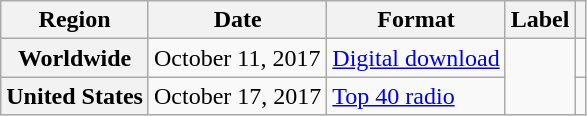<table class="wikitable sortable plainrowheaders">
<tr>
<th scope="col">Region</th>
<th scope="col">Date</th>
<th scope="col">Format</th>
<th scope="col">Label</th>
<th scope="col"></th>
</tr>
<tr>
<th scope="row">Worldwide</th>
<td>October 11, 2017</td>
<td><a href='#'>Digital download</a></td>
<td rowspan="2"></td>
<td></td>
</tr>
<tr>
<th scope="row">United States</th>
<td>October 17, 2017</td>
<td><a href='#'>Top 40 radio</a></td>
<td></td>
</tr>
</table>
